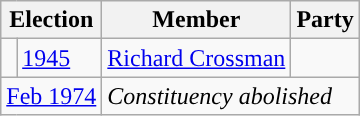<table class="wikitable">
<tr>
<th colspan="2">Election</th>
<th>Member</th>
<th>Party</th>
</tr>
<tr>
<td style="color:inherit;background-color: "></td>
<td><a href='#'>1945</a></td>
<td><a href='#'>Richard Crossman</a></td>
<td></td>
</tr>
<tr>
<td colspan="2" align="center"><a href='#'>Feb 1974</a></td>
<td colspan="2"><em>Constituency abolished</em></td>
</tr>
</table>
